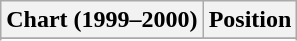<table class="wikitable sortable plainrowheaders" style="text-align:center">
<tr>
<th scope="col">Chart (1999–2000)</th>
<th scope="col">Position</th>
</tr>
<tr>
</tr>
<tr>
</tr>
<tr>
</tr>
<tr>
</tr>
<tr>
</tr>
<tr>
</tr>
<tr>
</tr>
<tr>
</tr>
</table>
